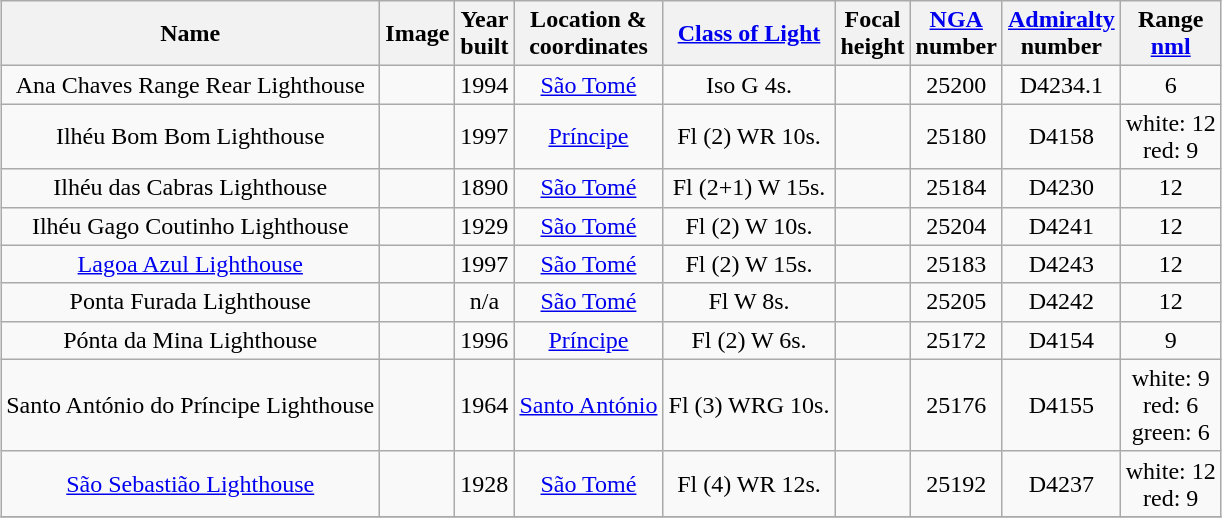<table class="wikitable sortable" style="margin:auto;text-align:center">
<tr>
<th>Name</th>
<th>Image</th>
<th>Year<br>built</th>
<th>Location &<br> coordinates</th>
<th><a href='#'>Class of Light</a><br> </th>
<th>Focal<br>height<br></th>
<th><a href='#'>NGA</a><br>number<br></th>
<th><a href='#'>Admiralty</a><br>number<br></th>
<th>Range<br><a href='#'>nml</a><br></th>
</tr>
<tr>
<td>Ana Chaves Range Rear Lighthouse</td>
<td></td>
<td>1994</td>
<td><a href='#'>São Tomé</a><br> </td>
<td>Iso G 4s.</td>
<td></td>
<td>25200</td>
<td>D4234.1</td>
<td>6</td>
</tr>
<tr>
<td>Ilhéu Bom Bom Lighthouse</td>
<td></td>
<td>1997</td>
<td><a href='#'>Príncipe</a><br> </td>
<td>Fl (2) WR 10s.</td>
<td></td>
<td>25180</td>
<td>D4158</td>
<td>white: 12<br>red: 9</td>
</tr>
<tr>
<td>Ilhéu das Cabras Lighthouse</td>
<td></td>
<td>1890</td>
<td><a href='#'>São Tomé</a><br> </td>
<td>Fl (2+1) W 15s.</td>
<td></td>
<td>25184</td>
<td>D4230</td>
<td>12</td>
</tr>
<tr>
<td>Ilhéu Gago Coutinho Lighthouse</td>
<td></td>
<td>1929</td>
<td><a href='#'>São Tomé</a><br> </td>
<td>Fl (2) W 10s.</td>
<td></td>
<td>25204</td>
<td>D4241</td>
<td>12</td>
</tr>
<tr>
<td><a href='#'>Lagoa Azul Lighthouse</a></td>
<td></td>
<td>1997</td>
<td><a href='#'>São Tomé</a><br> </td>
<td>Fl (2) W 15s.</td>
<td></td>
<td>25183</td>
<td>D4243</td>
<td>12</td>
</tr>
<tr>
<td>Ponta Furada Lighthouse</td>
<td></td>
<td>n/a</td>
<td><a href='#'>São Tomé</a><br> </td>
<td>Fl W 8s.</td>
<td></td>
<td>25205</td>
<td>D4242</td>
<td>12</td>
</tr>
<tr>
<td>Pónta da Mina Lighthouse</td>
<td></td>
<td>1996</td>
<td><a href='#'>Príncipe</a><br> </td>
<td>Fl (2) W 6s.</td>
<td></td>
<td>25172</td>
<td>D4154</td>
<td>9</td>
</tr>
<tr>
<td>Santo António do Príncipe Lighthouse</td>
<td></td>
<td>1964</td>
<td><a href='#'>Santo António</a><br> </td>
<td>Fl (3) WRG 10s.</td>
<td></td>
<td>25176</td>
<td>D4155</td>
<td>white: 9<br>red: 6<br>green: 6</td>
</tr>
<tr>
<td><a href='#'>São Sebastião Lighthouse</a></td>
<td></td>
<td>1928</td>
<td><a href='#'>São Tomé</a><br> </td>
<td>Fl (4) WR 12s.</td>
<td></td>
<td>25192</td>
<td>D4237</td>
<td>white: 12<br>red: 9</td>
</tr>
<tr>
</tr>
</table>
